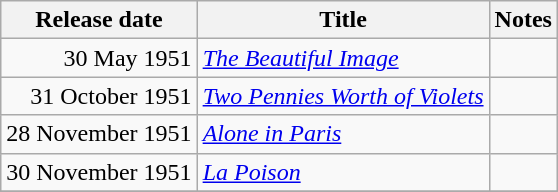<table class="wikitable sortable">
<tr>
<th scope="col">Release date</th>
<th>Title</th>
<th>Notes</th>
</tr>
<tr>
<td style="text-align:right;">30 May 1951</td>
<td><em><a href='#'>The Beautiful Image</a></em></td>
<td></td>
</tr>
<tr>
<td style="text-align:right;">31 October 1951</td>
<td><em><a href='#'>Two Pennies Worth of Violets</a></em></td>
<td></td>
</tr>
<tr>
<td style="text-align:right;">28 November 1951</td>
<td><em><a href='#'>Alone in Paris</a></em></td>
<td></td>
</tr>
<tr>
<td style="text-align:right;">30 November 1951</td>
<td><em><a href='#'>La Poison</a></em></td>
<td></td>
</tr>
<tr>
</tr>
</table>
